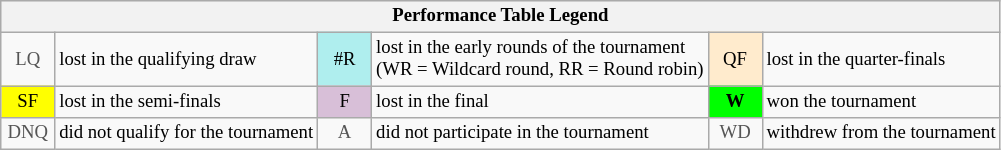<table class="wikitable" style="font-size:78%;">
<tr bgcolor="#efefef">
<th colspan="6">Performance Table Legend</th>
</tr>
<tr>
<td align="center" style="color:#555555;" width="30">LQ</td>
<td>lost in the qualifying draw</td>
<td align="center" style="background:#afeeee;">#R</td>
<td>lost in the early rounds of the tournament<br>(WR = Wildcard round, RR = Round robin)</td>
<td align="center" style="background:#ffebcd;">QF</td>
<td>lost in the quarter-finals</td>
</tr>
<tr>
<td align="center" style="background:yellow;">SF</td>
<td>lost in the semi-finals</td>
<td align="center" style="background:#D8BFD8;">F</td>
<td>lost in the final</td>
<td align="center" style="background:#00ff00;"><strong>W</strong></td>
<td>won the tournament</td>
</tr>
<tr>
<td align="center" style="color:#555555;" width="30">DNQ</td>
<td>did not qualify for the tournament</td>
<td align="center" style="color:#555555;" width="30">A</td>
<td>did not participate in the tournament</td>
<td align="center" style="color:#555555;" width="30">WD</td>
<td>withdrew from the tournament</td>
</tr>
</table>
